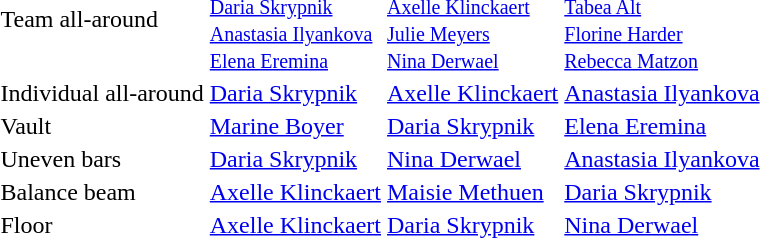<table>
<tr>
<td>Team all-around</td>
<td> <br> <small> <a href='#'>Daria Skrypnik</a> <br> <a href='#'>Anastasia Ilyankova</a> <br> <a href='#'>Elena Eremina</a> </small></td>
<td> <br> <small> <a href='#'>Axelle Klinckaert</a> <br> <a href='#'>Julie Meyers</a> <br> <a href='#'>Nina Derwael</a> </small></td>
<td> <br> <small> <a href='#'>Tabea Alt</a> <br> <a href='#'>Florine Harder</a> <br> <a href='#'>Rebecca Matzon</a> </small></td>
</tr>
<tr>
<td>Individual all-around</td>
<td><a href='#'>Daria Skrypnik</a> <br> </td>
<td><a href='#'>Axelle Klinckaert</a> <br> </td>
<td><a href='#'>Anastasia Ilyankova</a> <br> </td>
</tr>
<tr>
<td>Vault</td>
<td><a href='#'>Marine Boyer</a> <br> </td>
<td><a href='#'>Daria Skrypnik</a> <br> </td>
<td><a href='#'>Elena Eremina</a> <br> </td>
</tr>
<tr>
<td>Uneven bars</td>
<td><a href='#'>Daria Skrypnik</a> <br> </td>
<td><a href='#'>Nina Derwael</a> <br> </td>
<td><a href='#'>Anastasia Ilyankova</a> <br> </td>
</tr>
<tr>
<td>Balance beam</td>
<td><a href='#'>Axelle Klinckaert</a> <br> </td>
<td><a href='#'>Maisie Methuen</a> <br> </td>
<td><a href='#'>Daria Skrypnik</a> <br> </td>
</tr>
<tr>
<td>Floor</td>
<td><a href='#'>Axelle Klinckaert</a> <br> </td>
<td><a href='#'>Daria Skrypnik</a> <br> </td>
<td><a href='#'>Nina Derwael</a> <br> </td>
</tr>
</table>
